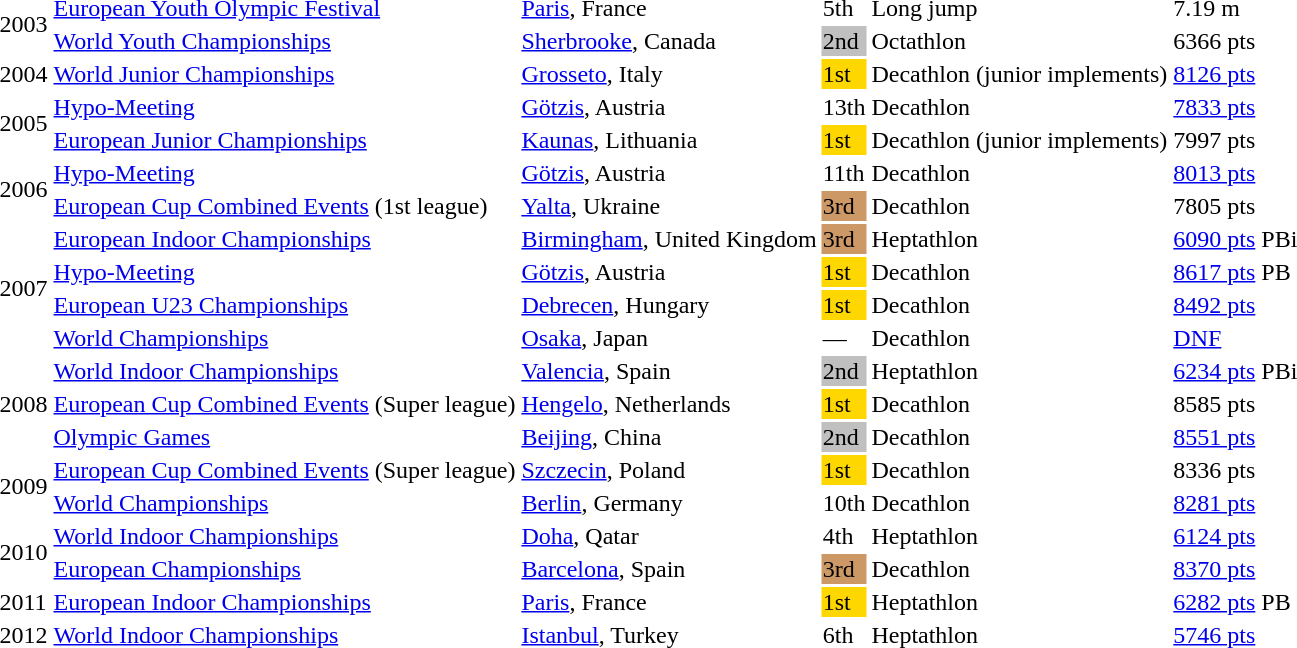<table>
<tr>
<td rowspan=2>2003</td>
<td><a href='#'>European Youth Olympic Festival</a></td>
<td><a href='#'>Paris</a>, France</td>
<td>5th</td>
<td>Long jump</td>
<td>7.19 m</td>
</tr>
<tr>
<td><a href='#'>World Youth Championships</a></td>
<td><a href='#'>Sherbrooke</a>, Canada</td>
<td bgcolor="silver">2nd</td>
<td>Octathlon</td>
<td>6366 pts</td>
</tr>
<tr>
<td>2004</td>
<td><a href='#'>World Junior Championships</a></td>
<td><a href='#'>Grosseto</a>, Italy</td>
<td bgcolor="gold">1st</td>
<td>Decathlon (junior implements)</td>
<td><a href='#'>8126 pts</a></td>
</tr>
<tr>
<td rowspan=2>2005</td>
<td><a href='#'>Hypo-Meeting</a></td>
<td><a href='#'>Götzis</a>, Austria</td>
<td>13th</td>
<td>Decathlon</td>
<td><a href='#'>7833 pts</a></td>
</tr>
<tr>
<td><a href='#'>European Junior Championships</a></td>
<td><a href='#'>Kaunas</a>, Lithuania</td>
<td bgcolor="gold">1st</td>
<td>Decathlon (junior implements)</td>
<td>7997 pts</td>
</tr>
<tr>
<td rowspan=2>2006</td>
<td><a href='#'>Hypo-Meeting</a></td>
<td><a href='#'>Götzis</a>, Austria</td>
<td>11th</td>
<td>Decathlon</td>
<td><a href='#'>8013 pts</a></td>
</tr>
<tr>
<td><a href='#'>European Cup Combined Events</a> (1st league)</td>
<td><a href='#'>Yalta</a>, Ukraine</td>
<td bgcolor=cc9966>3rd</td>
<td>Decathlon</td>
<td>7805 pts</td>
</tr>
<tr>
<td rowspan=4>2007</td>
<td><a href='#'>European Indoor Championships</a></td>
<td><a href='#'>Birmingham</a>, United Kingdom</td>
<td bgcolor="cc9966">3rd</td>
<td>Heptathlon</td>
<td><a href='#'>6090 pts</a> PBi</td>
</tr>
<tr>
<td><a href='#'>Hypo-Meeting</a></td>
<td><a href='#'>Götzis</a>, Austria</td>
<td bgcolor="gold">1st</td>
<td>Decathlon</td>
<td><a href='#'>8617 pts</a> PB</td>
</tr>
<tr>
<td><a href='#'>European U23 Championships</a></td>
<td><a href='#'>Debrecen</a>, Hungary</td>
<td bgcolor="gold">1st</td>
<td>Decathlon</td>
<td><a href='#'>8492 pts</a></td>
</tr>
<tr>
<td><a href='#'>World Championships</a></td>
<td><a href='#'>Osaka</a>, Japan</td>
<td>—</td>
<td>Decathlon</td>
<td><a href='#'>DNF</a></td>
</tr>
<tr>
<td rowspan=3>2008</td>
<td><a href='#'>World Indoor Championships</a></td>
<td><a href='#'>Valencia</a>, Spain</td>
<td bgcolor="silver">2nd</td>
<td>Heptathlon</td>
<td><a href='#'>6234 pts</a> PBi</td>
</tr>
<tr>
<td><a href='#'>European Cup Combined Events</a> (Super league)</td>
<td><a href='#'>Hengelo</a>, Netherlands</td>
<td bgcolor=gold>1st</td>
<td>Decathlon</td>
<td>8585 pts</td>
</tr>
<tr>
<td><a href='#'>Olympic Games</a></td>
<td><a href='#'>Beijing</a>, China</td>
<td bgcolor=silver>2nd</td>
<td>Decathlon</td>
<td><a href='#'>8551 pts</a></td>
</tr>
<tr>
<td rowspan=2>2009</td>
<td><a href='#'>European Cup Combined Events</a> (Super league)</td>
<td><a href='#'>Szczecin</a>, Poland</td>
<td bgcolor=gold>1st</td>
<td>Decathlon</td>
<td>8336 pts</td>
</tr>
<tr>
<td><a href='#'>World Championships</a></td>
<td><a href='#'>Berlin</a>, Germany</td>
<td>10th</td>
<td>Decathlon</td>
<td><a href='#'>8281 pts</a></td>
</tr>
<tr>
<td rowspan=2>2010</td>
<td><a href='#'>World Indoor Championships</a></td>
<td><a href='#'>Doha</a>, Qatar</td>
<td>4th</td>
<td>Heptathlon</td>
<td><a href='#'>6124 pts</a></td>
</tr>
<tr>
<td><a href='#'>European Championships</a></td>
<td><a href='#'>Barcelona</a>, Spain</td>
<td bgcolor="cc9966">3rd</td>
<td>Decathlon</td>
<td><a href='#'>8370 pts</a></td>
</tr>
<tr>
<td>2011</td>
<td><a href='#'>European Indoor Championships</a></td>
<td><a href='#'>Paris</a>, France</td>
<td bgcolor="gold">1st</td>
<td>Heptathlon</td>
<td><a href='#'>6282 pts</a> PB</td>
</tr>
<tr>
<td>2012</td>
<td><a href='#'>World Indoor Championships</a></td>
<td><a href='#'>Istanbul</a>, Turkey</td>
<td>6th</td>
<td>Heptathlon</td>
<td><a href='#'>5746 pts</a></td>
</tr>
</table>
